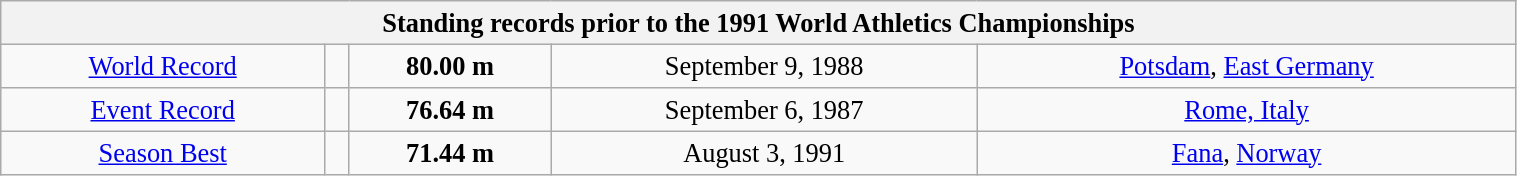<table class="wikitable" style=" text-align:center; font-size:110%;" width="80%">
<tr>
<th colspan="5">Standing records prior to the 1991 World Athletics Championships</th>
</tr>
<tr>
<td><a href='#'>World Record</a></td>
<td></td>
<td><strong>80.00 m </strong></td>
<td>September 9, 1988</td>
<td> <a href='#'>Potsdam</a>, <a href='#'>East Germany</a></td>
</tr>
<tr>
<td><a href='#'>Event Record</a></td>
<td></td>
<td><strong>76.64 m </strong></td>
<td>September 6, 1987</td>
<td> <a href='#'>Rome, Italy</a></td>
</tr>
<tr>
<td><a href='#'>Season Best</a></td>
<td></td>
<td><strong>71.44 m </strong></td>
<td>August 3, 1991</td>
<td> <a href='#'>Fana</a>, <a href='#'>Norway</a></td>
</tr>
</table>
